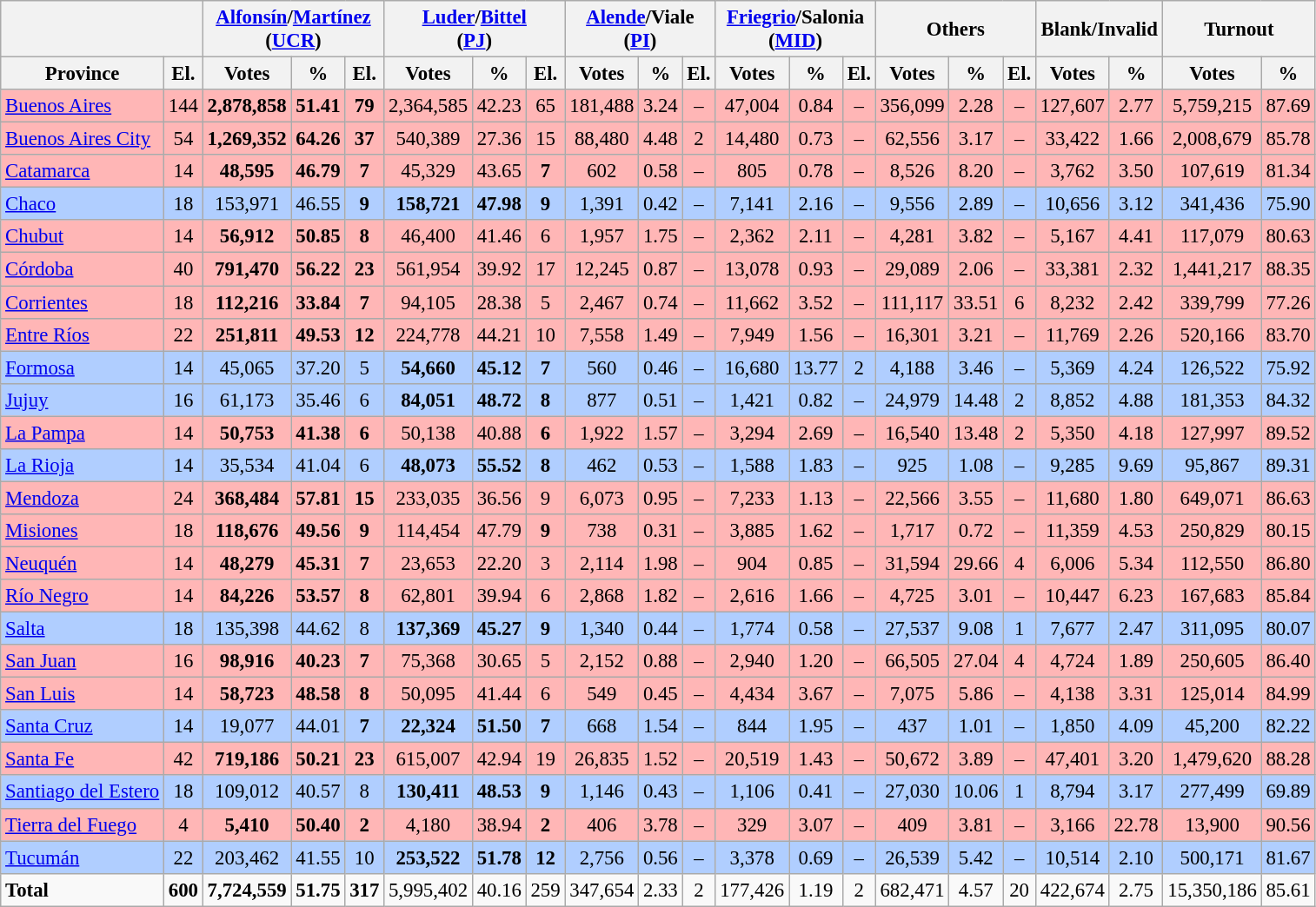<table class="wikitable sortable" style="text-align: center; font-size: 95%;">
<tr>
<th colspan=2></th>
<th colspan=3><a href='#'>Alfonsín</a>/<a href='#'>Martínez</a><br>(<a href='#'>UCR</a>)</th>
<th colspan=3><a href='#'>Luder</a>/<a href='#'>Bittel</a><br>(<a href='#'>PJ</a>)</th>
<th colspan=3><a href='#'>Alende</a>/Viale<br>(<a href='#'>PI</a>)</th>
<th colspan=3><a href='#'>Friegrio</a>/Salonia<br>(<a href='#'>MID</a>)</th>
<th colspan=3>Others</th>
<th colspan=2>Blank/Invalid</th>
<th colspan=2>Turnout</th>
</tr>
<tr>
<th>Province</th>
<th>El.</th>
<th>Votes</th>
<th>%</th>
<th>El.</th>
<th>Votes</th>
<th>%</th>
<th>El.</th>
<th>Votes</th>
<th>%</th>
<th>El.</th>
<th>Votes</th>
<th>%</th>
<th>El.</th>
<th>Votes</th>
<th>%</th>
<th>El.</th>
<th>Votes</th>
<th>%</th>
<th>Votes</th>
<th>%</th>
</tr>
<tr bgcolor=#FFB6B6>
<td align=left><a href='#'>Buenos Aires</a></td>
<td>144</td>
<td><strong>2,878,858</strong></td>
<td><strong>51.41</strong></td>
<td><strong>79</strong></td>
<td>2,364,585</td>
<td>42.23</td>
<td>65</td>
<td>181,488</td>
<td>3.24</td>
<td>–</td>
<td>47,004</td>
<td>0.84</td>
<td>–</td>
<td>356,099</td>
<td>2.28</td>
<td>–</td>
<td>127,607</td>
<td>2.77</td>
<td>5,759,215</td>
<td>87.69</td>
</tr>
<tr bgcolor=#FFB6B6>
<td align=left><a href='#'>Buenos Aires City</a></td>
<td>54</td>
<td><strong>1,269,352</strong></td>
<td><strong>64.26</strong></td>
<td><strong>37</strong></td>
<td>540,389</td>
<td>27.36</td>
<td>15</td>
<td>88,480</td>
<td>4.48</td>
<td>2</td>
<td>14,480</td>
<td>0.73</td>
<td>–</td>
<td>62,556</td>
<td>3.17</td>
<td>–</td>
<td>33,422</td>
<td>1.66</td>
<td>2,008,679</td>
<td>85.78</td>
</tr>
<tr bgcolor=#FFB6B6>
<td align=left><a href='#'>Catamarca</a></td>
<td>14</td>
<td><strong>48,595</strong></td>
<td><strong>46.79</strong></td>
<td><strong>7</strong></td>
<td>45,329</td>
<td>43.65</td>
<td><strong>7</strong></td>
<td>602</td>
<td>0.58</td>
<td>–</td>
<td>805</td>
<td>0.78</td>
<td>–</td>
<td>8,526</td>
<td>8.20</td>
<td>–</td>
<td>3,762</td>
<td>3.50</td>
<td>107,619</td>
<td>81.34</td>
</tr>
<tr bgcolor=#B0CEFF>
<td align=left><a href='#'>Chaco</a></td>
<td>18</td>
<td>153,971</td>
<td>46.55</td>
<td><strong>9</strong></td>
<td><strong>158,721</strong></td>
<td><strong>47.98</strong></td>
<td><strong>9</strong></td>
<td>1,391</td>
<td>0.42</td>
<td>–</td>
<td>7,141</td>
<td>2.16</td>
<td>–</td>
<td>9,556</td>
<td>2.89</td>
<td>–</td>
<td>10,656</td>
<td>3.12</td>
<td>341,436</td>
<td>75.90</td>
</tr>
<tr bgcolor=#FFB6B6>
<td align=left><a href='#'>Chubut</a></td>
<td>14</td>
<td><strong>56,912</strong></td>
<td><strong>50.85</strong></td>
<td><strong>8</strong></td>
<td>46,400</td>
<td>41.46</td>
<td>6</td>
<td>1,957</td>
<td>1.75</td>
<td>–</td>
<td>2,362</td>
<td>2.11</td>
<td>–</td>
<td>4,281</td>
<td>3.82</td>
<td>–</td>
<td>5,167</td>
<td>4.41</td>
<td>117,079</td>
<td>80.63</td>
</tr>
<tr bgcolor=#FFB6B6>
<td align=left><a href='#'>Córdoba</a></td>
<td>40</td>
<td><strong>791,470</strong></td>
<td><strong>56.22</strong></td>
<td><strong>23</strong></td>
<td>561,954</td>
<td>39.92</td>
<td>17</td>
<td>12,245</td>
<td>0.87</td>
<td>–</td>
<td>13,078</td>
<td>0.93</td>
<td>–</td>
<td>29,089</td>
<td>2.06</td>
<td>–</td>
<td>33,381</td>
<td>2.32</td>
<td>1,441,217</td>
<td>88.35</td>
</tr>
<tr bgcolor=#FFB6B6>
<td align=left><a href='#'>Corrientes</a></td>
<td>18</td>
<td><strong>112,216</strong></td>
<td><strong>33.84</strong></td>
<td><strong>7</strong></td>
<td>94,105</td>
<td>28.38</td>
<td>5</td>
<td>2,467</td>
<td>0.74</td>
<td>–</td>
<td>11,662</td>
<td>3.52</td>
<td>–</td>
<td>111,117</td>
<td>33.51</td>
<td>6</td>
<td>8,232</td>
<td>2.42</td>
<td>339,799</td>
<td>77.26</td>
</tr>
<tr bgcolor=#FFB6B6>
<td align=left><a href='#'>Entre Ríos</a></td>
<td>22</td>
<td><strong>251,811</strong></td>
<td><strong>49.53</strong></td>
<td><strong>12</strong></td>
<td>224,778</td>
<td>44.21</td>
<td>10</td>
<td>7,558</td>
<td>1.49</td>
<td>–</td>
<td>7,949</td>
<td>1.56</td>
<td>–</td>
<td>16,301</td>
<td>3.21</td>
<td>–</td>
<td>11,769</td>
<td>2.26</td>
<td>520,166</td>
<td>83.70</td>
</tr>
<tr bgcolor=#B0CEFF>
<td align=left><a href='#'>Formosa</a></td>
<td>14</td>
<td>45,065</td>
<td>37.20</td>
<td>5</td>
<td><strong>54,660</strong></td>
<td><strong>45.12</strong></td>
<td><strong>7</strong></td>
<td>560</td>
<td>0.46</td>
<td>–</td>
<td>16,680</td>
<td>13.77</td>
<td>2</td>
<td>4,188</td>
<td>3.46</td>
<td>–</td>
<td>5,369</td>
<td>4.24</td>
<td>126,522</td>
<td>75.92</td>
</tr>
<tr bgcolor=#B0CEFF>
<td align=left><a href='#'>Jujuy</a></td>
<td>16</td>
<td>61,173</td>
<td>35.46</td>
<td>6</td>
<td><strong>84,051</strong></td>
<td><strong>48.72</strong></td>
<td><strong>8</strong></td>
<td>877</td>
<td>0.51</td>
<td>–</td>
<td>1,421</td>
<td>0.82</td>
<td>–</td>
<td>24,979</td>
<td>14.48</td>
<td>2</td>
<td>8,852</td>
<td>4.88</td>
<td>181,353</td>
<td>84.32</td>
</tr>
<tr bgcolor=#FFB6B6>
<td align=left><a href='#'>La Pampa</a></td>
<td>14</td>
<td><strong>50,753</strong></td>
<td><strong>41.38</strong></td>
<td><strong>6</strong></td>
<td>50,138</td>
<td>40.88</td>
<td><strong>6</strong></td>
<td>1,922</td>
<td>1.57</td>
<td>–</td>
<td>3,294</td>
<td>2.69</td>
<td>–</td>
<td>16,540</td>
<td>13.48</td>
<td>2</td>
<td>5,350</td>
<td>4.18</td>
<td>127,997</td>
<td>89.52</td>
</tr>
<tr bgcolor=#B0CEFF>
<td align=left><a href='#'>La Rioja</a></td>
<td>14</td>
<td>35,534</td>
<td>41.04</td>
<td>6</td>
<td><strong>48,073</strong></td>
<td><strong>55.52</strong></td>
<td><strong>8</strong></td>
<td>462</td>
<td>0.53</td>
<td>–</td>
<td>1,588</td>
<td>1.83</td>
<td>–</td>
<td>925</td>
<td>1.08</td>
<td>–</td>
<td>9,285</td>
<td>9.69</td>
<td>95,867</td>
<td>89.31</td>
</tr>
<tr bgcolor=#FFB6B6>
<td align=left><a href='#'>Mendoza</a></td>
<td>24</td>
<td><strong>368,484</strong></td>
<td><strong>57.81</strong></td>
<td><strong>15</strong></td>
<td>233,035</td>
<td>36.56</td>
<td>9</td>
<td>6,073</td>
<td>0.95</td>
<td>–</td>
<td>7,233</td>
<td>1.13</td>
<td>–</td>
<td>22,566</td>
<td>3.55</td>
<td>–</td>
<td>11,680</td>
<td>1.80</td>
<td>649,071</td>
<td>86.63</td>
</tr>
<tr bgcolor=#FFB6B6>
<td align=left><a href='#'>Misiones</a></td>
<td>18</td>
<td><strong>118,676</strong></td>
<td><strong>49.56</strong></td>
<td><strong>9</strong></td>
<td>114,454</td>
<td>47.79</td>
<td><strong>9</strong></td>
<td>738</td>
<td>0.31</td>
<td>–</td>
<td>3,885</td>
<td>1.62</td>
<td>–</td>
<td>1,717</td>
<td>0.72</td>
<td>–</td>
<td>11,359</td>
<td>4.53</td>
<td>250,829</td>
<td>80.15</td>
</tr>
<tr bgcolor=#FFB6B6>
<td align=left><a href='#'>Neuquén</a></td>
<td>14</td>
<td><strong>48,279</strong></td>
<td><strong>45.31</strong></td>
<td><strong>7</strong></td>
<td>23,653</td>
<td>22.20</td>
<td>3</td>
<td>2,114</td>
<td>1.98</td>
<td>–</td>
<td>904</td>
<td>0.85</td>
<td>–</td>
<td>31,594</td>
<td>29.66</td>
<td>4</td>
<td>6,006</td>
<td>5.34</td>
<td>112,550</td>
<td>86.80</td>
</tr>
<tr bgcolor=#FFB6B6>
<td align=left><a href='#'>Río Negro</a></td>
<td>14</td>
<td><strong>84,226</strong></td>
<td><strong>53.57</strong></td>
<td><strong>8</strong></td>
<td>62,801</td>
<td>39.94</td>
<td>6</td>
<td>2,868</td>
<td>1.82</td>
<td>–</td>
<td>2,616</td>
<td>1.66</td>
<td>–</td>
<td>4,725</td>
<td>3.01</td>
<td>–</td>
<td>10,447</td>
<td>6.23</td>
<td>167,683</td>
<td>85.84</td>
</tr>
<tr bgcolor=#B0CEFF>
<td align=left><a href='#'>Salta</a></td>
<td>18</td>
<td>135,398</td>
<td>44.62</td>
<td>8</td>
<td><strong>137,369</strong></td>
<td><strong>45.27</strong></td>
<td><strong>9</strong></td>
<td>1,340</td>
<td>0.44</td>
<td>–</td>
<td>1,774</td>
<td>0.58</td>
<td>–</td>
<td>27,537</td>
<td>9.08</td>
<td>1</td>
<td>7,677</td>
<td>2.47</td>
<td>311,095</td>
<td>80.07</td>
</tr>
<tr bgcolor=#FFB6B6>
<td align=left><a href='#'>San Juan</a></td>
<td>16</td>
<td><strong>98,916</strong></td>
<td><strong>40.23</strong></td>
<td><strong>7</strong></td>
<td>75,368</td>
<td>30.65</td>
<td>5</td>
<td>2,152</td>
<td>0.88</td>
<td>–</td>
<td>2,940</td>
<td>1.20</td>
<td>–</td>
<td>66,505</td>
<td>27.04</td>
<td>4</td>
<td>4,724</td>
<td>1.89</td>
<td>250,605</td>
<td>86.40</td>
</tr>
<tr bgcolor=#FFB6B6>
<td align=left><a href='#'>San Luis</a></td>
<td>14</td>
<td><strong>58,723</strong></td>
<td><strong>48.58</strong></td>
<td><strong>8</strong></td>
<td>50,095</td>
<td>41.44</td>
<td>6</td>
<td>549</td>
<td>0.45</td>
<td>–</td>
<td>4,434</td>
<td>3.67</td>
<td>–</td>
<td>7,075</td>
<td>5.86</td>
<td>–</td>
<td>4,138</td>
<td>3.31</td>
<td>125,014</td>
<td>84.99</td>
</tr>
<tr bgcolor=#B0CEFF>
<td align=left><a href='#'>Santa Cruz</a></td>
<td>14</td>
<td>19,077</td>
<td>44.01</td>
<td><strong>7</strong></td>
<td><strong>22,324</strong></td>
<td><strong>51.50</strong></td>
<td><strong>7</strong></td>
<td>668</td>
<td>1.54</td>
<td>–</td>
<td>844</td>
<td>1.95</td>
<td>–</td>
<td>437</td>
<td>1.01</td>
<td>–</td>
<td>1,850</td>
<td>4.09</td>
<td>45,200</td>
<td>82.22</td>
</tr>
<tr bgcolor=#FFB6B6>
<td align=left><a href='#'>Santa Fe</a></td>
<td>42</td>
<td><strong>719,186</strong></td>
<td><strong>50.21</strong></td>
<td><strong>23</strong></td>
<td>615,007</td>
<td>42.94</td>
<td>19</td>
<td>26,835</td>
<td>1.52</td>
<td>–</td>
<td>20,519</td>
<td>1.43</td>
<td>–</td>
<td>50,672</td>
<td>3.89</td>
<td>–</td>
<td>47,401</td>
<td>3.20</td>
<td>1,479,620</td>
<td>88.28</td>
</tr>
<tr bgcolor=#B0CEFF>
<td align=left><a href='#'>Santiago del Estero</a></td>
<td>18</td>
<td>109,012</td>
<td>40.57</td>
<td>8</td>
<td><strong>130,411</strong></td>
<td><strong>48.53</strong></td>
<td><strong>9</strong></td>
<td>1,146</td>
<td>0.43</td>
<td>–</td>
<td>1,106</td>
<td>0.41</td>
<td>–</td>
<td>27,030</td>
<td>10.06</td>
<td>1</td>
<td>8,794</td>
<td>3.17</td>
<td>277,499</td>
<td>69.89</td>
</tr>
<tr bgcolor=#FFB6B6>
<td align=left><a href='#'>Tierra del Fuego</a></td>
<td>4</td>
<td><strong>5,410</strong></td>
<td><strong>50.40</strong></td>
<td><strong>2</strong></td>
<td>4,180</td>
<td>38.94</td>
<td><strong>2</strong></td>
<td>406</td>
<td>3.78</td>
<td>–</td>
<td>329</td>
<td>3.07</td>
<td>–</td>
<td>409</td>
<td>3.81</td>
<td>–</td>
<td>3,166</td>
<td>22.78</td>
<td>13,900</td>
<td>90.56</td>
</tr>
<tr bgcolor=#B0CEFF>
<td align=left><a href='#'>Tucumán</a></td>
<td>22</td>
<td>203,462</td>
<td>41.55</td>
<td>10</td>
<td><strong>253,522</strong></td>
<td><strong>51.78</strong></td>
<td><strong>12</strong></td>
<td>2,756</td>
<td>0.56</td>
<td>–</td>
<td>3,378</td>
<td>0.69</td>
<td>–</td>
<td>26,539</td>
<td>5.42</td>
<td>–</td>
<td>10,514</td>
<td>2.10</td>
<td>500,171</td>
<td>81.67</td>
</tr>
<tr class=sortbottom>
<td align=left><strong>Total</strong></td>
<td><strong>600</strong></td>
<td><strong>7,724,559</strong></td>
<td><strong>51.75</strong></td>
<td><strong>317</strong></td>
<td>5,995,402</td>
<td>40.16</td>
<td>259</td>
<td>347,654</td>
<td>2.33</td>
<td>2</td>
<td>177,426</td>
<td>1.19</td>
<td>2</td>
<td>682,471</td>
<td>4.57</td>
<td>20</td>
<td>422,674</td>
<td>2.75</td>
<td>15,350,186</td>
<td>85.61</td>
</tr>
</table>
